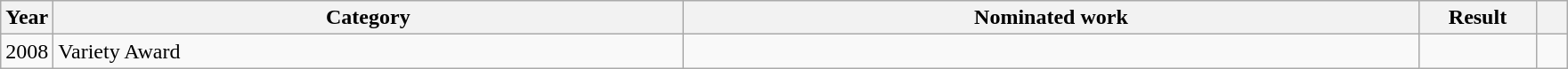<table class="wikitable">
<tr>
<th scope="col" style="width:1em;">Year</th>
<th scope="col" style="width:29em;">Category</th>
<th scope="col" style="width:34em;">Nominated work</th>
<th scope="col" style="width:5em;">Result</th>
<th scope="col" style="width:1em;"></th>
</tr>
<tr>
<td>2008</td>
<td>Variety Award</td>
<td></td>
<td></td>
<td></td>
</tr>
</table>
